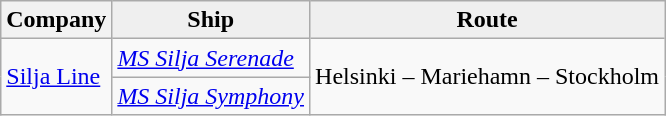<table class="wikitable">
<tr>
<th>Company</th>
<th style="background: #efefef; border-bottom: 1px;">Ship</th>
<th style="background: #efefef; border-bottom: 1px;">Route</th>
</tr>
<tr>
<td rowspan="2"> <a href='#'>Silja Line</a></td>
<td rowspan="1"><em><a href='#'>MS Silja Serenade</a></em></td>
<td rowspan="2">Helsinki – Mariehamn – Stockholm</td>
</tr>
<tr>
<td rowspan="1"><em><a href='#'>MS Silja Symphony</a></em></td>
</tr>
</table>
